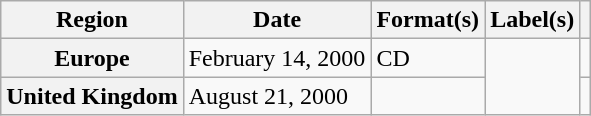<table class="wikitable plainrowheaders">
<tr>
<th scope="col">Region</th>
<th scope="col">Date</th>
<th scope="col">Format(s)</th>
<th scope="col">Label(s)</th>
<th scope="col"></th>
</tr>
<tr>
<th scope="row">Europe</th>
<td>February 14, 2000</td>
<td>CD</td>
<td rowspan="2"></td>
<td></td>
</tr>
<tr>
<th scope="row">United Kingdom</th>
<td>August 21, 2000</td>
<td></td>
<td></td>
</tr>
</table>
